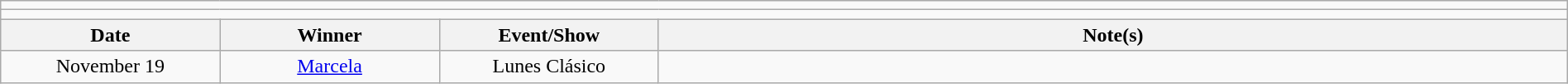<table class="wikitable" style="text-align:center; width:100%;">
<tr>
<td colspan="5"></td>
</tr>
<tr>
<td colspan="5"><strong></strong></td>
</tr>
<tr>
<th width=14%>Date</th>
<th width=14%>Winner</th>
<th width=14%>Event/Show</th>
<th width=58%>Note(s)</th>
</tr>
<tr>
<td>November 19</td>
<td><a href='#'>Marcela</a></td>
<td>Lunes Clásico</td>
<td></td>
</tr>
</table>
